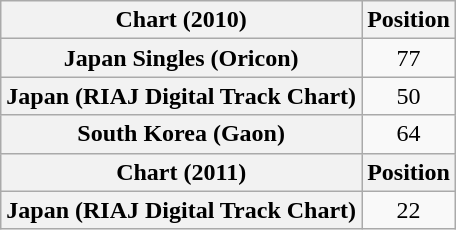<table class="wikitable plainrowheaders" style="text-align:center;">
<tr>
<th>Chart (2010)</th>
<th>Position</th>
</tr>
<tr>
<th scope="row">Japan Singles (Oricon)</th>
<td>77</td>
</tr>
<tr>
<th scope="row">Japan (RIAJ Digital Track Chart)</th>
<td>50</td>
</tr>
<tr>
<th scope="row">South Korea (Gaon)</th>
<td>64</td>
</tr>
<tr>
<th>Chart (2011)</th>
<th>Position</th>
</tr>
<tr>
<th scope="row">Japan (RIAJ Digital Track Chart)</th>
<td>22</td>
</tr>
</table>
